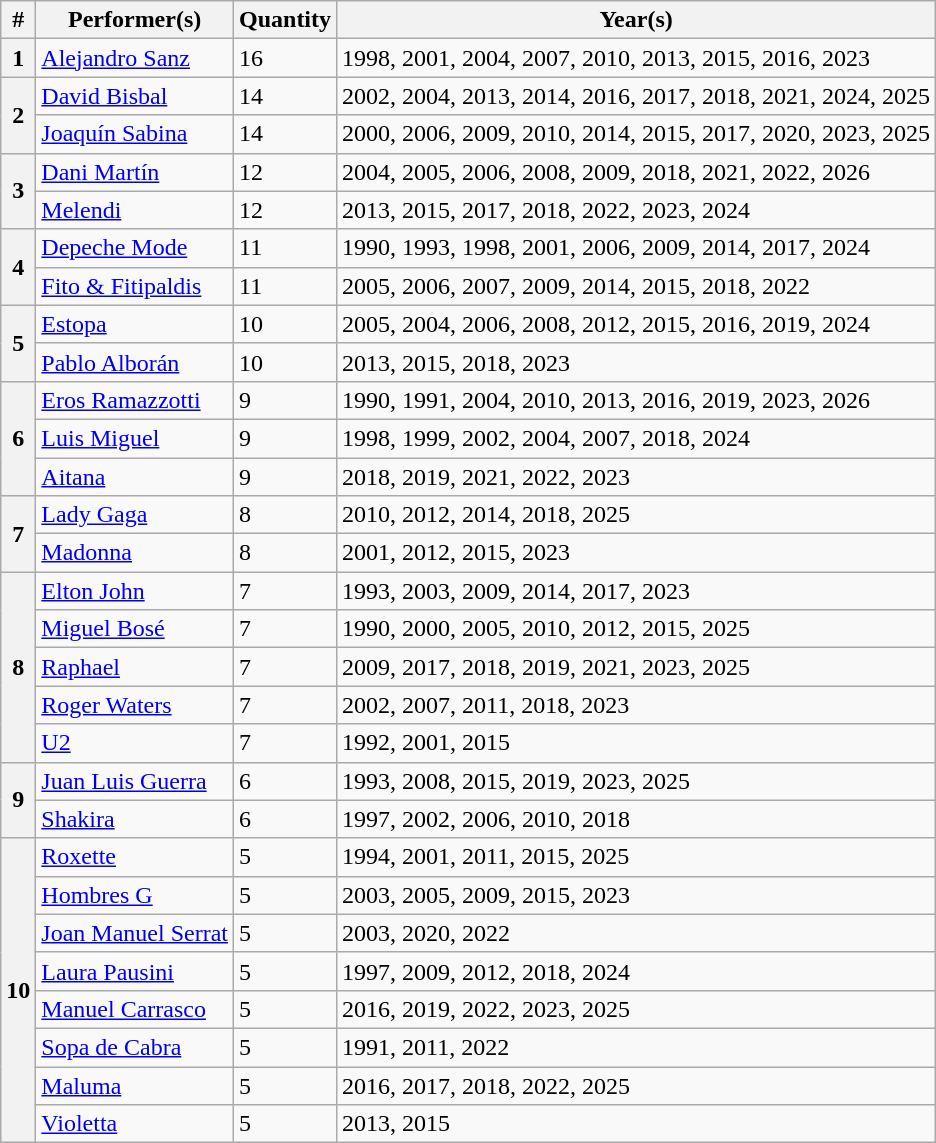<table class="wikitable">
<tr>
<th>#</th>
<th>Performer(s)</th>
<th>Quantity</th>
<th>Year(s)</th>
</tr>
<tr>
<th>1</th>
<td><a href='#'>Alejandro Sanz</a></td>
<td>16</td>
<td>1998, 2001, 2004, 2007, 2010, 2013, 2015, 2016, 2023</td>
</tr>
<tr>
<th rowspan="2">2</th>
<td><a href='#'>David Bisbal</a></td>
<td>14</td>
<td>2002, 2004, 2013, 2014, 2016, 2017, 2018, 2021, 2024, 2025</td>
</tr>
<tr>
<td><a href='#'>Joaquín Sabina</a></td>
<td>14</td>
<td>2000, 2006, 2009, 2010, 2014, 2015, 2017, 2020, 2023, 2025</td>
</tr>
<tr>
<th rowspan="2">3</th>
<td><a href='#'>Dani Martín</a></td>
<td>12</td>
<td>2004, 2005, 2006, 2008, 2009, 2018, 2021, 2022, 2026</td>
</tr>
<tr>
<td><a href='#'>Melendi</a></td>
<td>12</td>
<td>2013, 2015, 2017, 2018, 2022, 2023, 2024</td>
</tr>
<tr>
<th rowspan="2">4</th>
<td><a href='#'>Depeche Mode</a></td>
<td>11</td>
<td>1990, 1993, 1998, 2001, 2006, 2009, 2014, 2017, 2024</td>
</tr>
<tr>
<td><a href='#'>Fito & Fitipaldis</a></td>
<td>11</td>
<td>2005, 2006, 2007, 2009, 2014, 2015, 2018, 2022</td>
</tr>
<tr>
<th rowspan="2">5</th>
<td><a href='#'>Estopa</a></td>
<td>10</td>
<td>2005, 2004, 2006, 2008, 2012, 2015, 2016, 2019, 2024</td>
</tr>
<tr>
<td><a href='#'>Pablo Alborán</a></td>
<td>10</td>
<td>2013, 2015, 2018, 2023</td>
</tr>
<tr>
<th rowspan="3">6</th>
<td><a href='#'>Eros Ramazzotti</a></td>
<td>9</td>
<td>1990, 1991, 2004, 2010, 2013, 2016, 2019, 2023, 2026</td>
</tr>
<tr>
<td><a href='#'>Luis Miguel</a></td>
<td>9</td>
<td>1998, 1999, 2002, 2004, 2007, 2018, 2024</td>
</tr>
<tr>
<td><a href='#'>Aitana</a></td>
<td>9</td>
<td>2018, 2019, 2021, 2022, 2023</td>
</tr>
<tr>
<th rowspan="2">7</th>
<td><a href='#'>Lady Gaga</a></td>
<td>8</td>
<td>2010, 2012, 2014, 2018, 2025</td>
</tr>
<tr>
<td><a href='#'>Madonna</a></td>
<td>8</td>
<td>2001, 2012, 2015, 2023</td>
</tr>
<tr>
<th rowspan="5">8</th>
<td><a href='#'>Elton John</a></td>
<td>7</td>
<td>1993, 2003, 2009, 2014, 2017, 2023</td>
</tr>
<tr>
<td><a href='#'>Miguel Bosé</a></td>
<td>7</td>
<td>1990, 2000, 2005, 2010, 2012, 2015, 2025</td>
</tr>
<tr>
<td><a href='#'>Raphael</a></td>
<td>7</td>
<td>2009, 2017, 2018, 2019, 2021, 2023, 2025</td>
</tr>
<tr>
<td><a href='#'>Roger Waters</a></td>
<td>7</td>
<td>2002, 2007, 2011, 2018, 2023</td>
</tr>
<tr>
<td><a href='#'>U2</a></td>
<td>7</td>
<td>1992, 2001, 2015</td>
</tr>
<tr>
<th rowspan="2">9</th>
<td><a href='#'>Juan Luis Guerra</a></td>
<td>6</td>
<td>1993, 2008, 2015, 2019, 2023, 2025</td>
</tr>
<tr>
<td><a href='#'>Shakira</a></td>
<td>6</td>
<td>1997, 2002, 2006, 2010, 2018</td>
</tr>
<tr>
<th rowspan="8">10</th>
<td><a href='#'>Roxette</a></td>
<td>5</td>
<td>1994, 2001, 2011, 2015, 2025</td>
</tr>
<tr>
<td><a href='#'>Hombres G</a></td>
<td>5</td>
<td>2003, 2005, 2009, 2015, 2023</td>
</tr>
<tr>
<td><a href='#'>Joan Manuel Serrat</a></td>
<td>5</td>
<td>2003, 2020, 2022</td>
</tr>
<tr>
<td><a href='#'>Laura Pausini</a></td>
<td>5</td>
<td>1997, 2009, 2012, 2018, 2024</td>
</tr>
<tr>
<td><a href='#'>Manuel Carrasco</a></td>
<td>5</td>
<td>2016, 2019, 2022, 2023, 2025</td>
</tr>
<tr>
<td><a href='#'>Sopa de Cabra</a></td>
<td>5</td>
<td>1991, 2011, 2022</td>
</tr>
<tr>
<td><a href='#'>Maluma</a><em></td>
<td>5</td>
<td>2016, 2017, 2018, 2022, 2025</td>
</tr>
<tr>
<td></em><a href='#'>Violetta</a><em></td>
<td>5</td>
<td>2013, 2015</td>
</tr>
</table>
